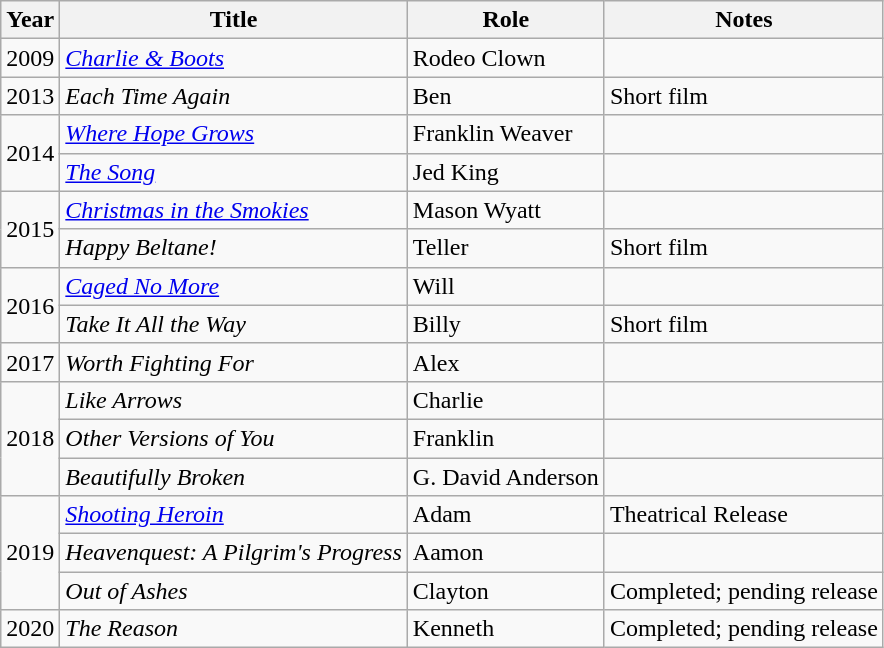<table class="wikitable sortable">
<tr>
<th>Year</th>
<th>Title</th>
<th>Role</th>
<th class="unsortable">Notes</th>
</tr>
<tr>
<td>2009</td>
<td><em><a href='#'>Charlie & Boots</a></em></td>
<td>Rodeo Clown</td>
<td></td>
</tr>
<tr>
<td>2013</td>
<td><em>Each Time Again</em></td>
<td>Ben</td>
<td>Short film</td>
</tr>
<tr>
<td rowspan="2">2014</td>
<td><em><a href='#'>Where Hope Grows</a></em></td>
<td>Franklin Weaver</td>
<td></td>
</tr>
<tr>
<td><em><a href='#'>The Song</a></em></td>
<td>Jed King</td>
<td></td>
</tr>
<tr>
<td rowspan="2">2015</td>
<td><em><a href='#'>Christmas in the Smokies</a></em></td>
<td>Mason Wyatt</td>
<td></td>
</tr>
<tr>
<td><em>Happy Beltane!</em></td>
<td>Teller</td>
<td>Short film</td>
</tr>
<tr>
<td rowspan="2">2016</td>
<td><em><a href='#'>Caged No More</a></em></td>
<td>Will</td>
<td></td>
</tr>
<tr>
<td><em>Take It All the Way</em></td>
<td>Billy</td>
<td>Short film</td>
</tr>
<tr>
<td>2017</td>
<td><em>Worth Fighting For</em></td>
<td>Alex</td>
<td></td>
</tr>
<tr>
<td rowspan="3">2018</td>
<td><em>Like Arrows</em></td>
<td>Charlie</td>
<td></td>
</tr>
<tr>
<td><em>Other Versions of You</em></td>
<td>Franklin</td>
<td></td>
</tr>
<tr>
<td><em>Beautifully Broken</em></td>
<td>G. David Anderson</td>
<td></td>
</tr>
<tr>
<td rowspan="3">2019</td>
<td><em><a href='#'>Shooting Heroin</a></em></td>
<td>Adam</td>
<td>Theatrical Release</td>
</tr>
<tr>
<td><em>Heavenquest: A Pilgrim's Progress</em></td>
<td>Aamon</td>
<td></td>
</tr>
<tr>
<td><em>Out of Ashes</em></td>
<td>Clayton</td>
<td>Completed; pending release</td>
</tr>
<tr>
<td>2020</td>
<td><em>The Reason</em></td>
<td>Kenneth</td>
<td>Completed; pending release</td>
</tr>
</table>
